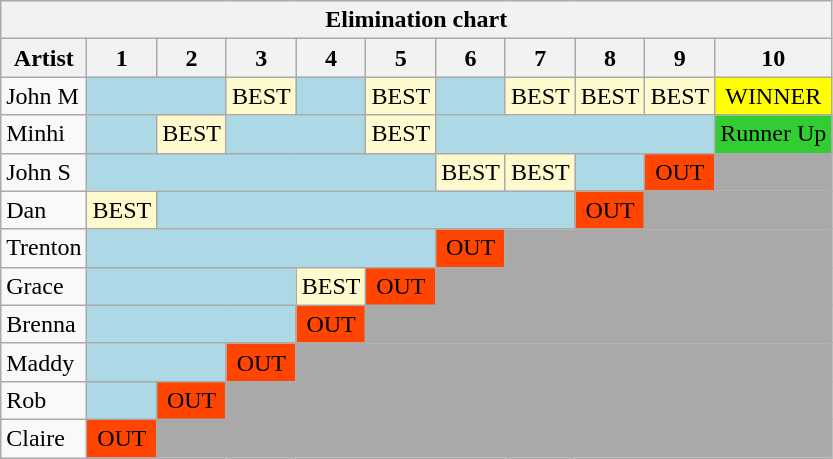<table class="wikitable" style="text-align:center">
<tr>
<th colspan="16">Elimination chart</th>
</tr>
<tr>
<th align="left">Artist</th>
<th>1</th>
<th>2</th>
<th>3</th>
<th>4</th>
<th>5</th>
<th>6</th>
<th>7</th>
<th>8</th>
<th>9</th>
<th>10</th>
</tr>
<tr>
<td align="left">John M</td>
<td colspan="2" style="background:Lightblue;"></td>
<td style="background:LemonChiffon;">BEST</td>
<td style="background:Lightblue;"></td>
<td style="background:LemonChiffon;">BEST</td>
<td colspan="1" style="background:LightBlue;"></td>
<td style="background:LemonChiffon;">BEST</td>
<td style="background:LemonChiffon; ">BEST</td>
<td style="background:LemonChiffon; ">BEST</td>
<td style="background:Yellow;">WINNER</td>
</tr>
<tr>
<td align="left">Minhi</td>
<td style="background:Lightblue;"></td>
<td style="background:LemonChiffon;">BEST</td>
<td colspan="2" style="background:Lightblue;"></td>
<td style="background:LemonChiffon; ">BEST</td>
<td colspan="4" style="background:LightBlue;"></td>
<td style="background:LimeGreen;">Runner Up</td>
</tr>
<tr>
<td align="left">John S</td>
<td colspan="5" style="background:Lightblue;"></td>
<td style="background:LemonChiffon;">BEST</td>
<td style="background:LemonChiffon;">BEST</td>
<td colspan="1" style="background:Lightblue;"></td>
<td style="background:orangered;">OUT</td>
<td style="background:darkgrey;"></td>
</tr>
<tr>
<td align="left">Dan</td>
<td style="background:LemonChiffon;">BEST</td>
<td colspan="6" style="background:Lightblue;"></td>
<td style="background:orangered;">OUT</td>
<td colspan="3" style="background:darkgrey;"></td>
</tr>
<tr>
<td align="left">Trenton</td>
<td colspan="5" style="background:Lightblue;"></td>
<td style="background:orangered;">OUT</td>
<td colspan="4" style="background:darkgrey;"></td>
</tr>
<tr>
<td align="left">Grace</td>
<td colspan="3" style="background:Lightblue;"></td>
<td style="background:LemonChiffon;">BEST</td>
<td style="background:orangered;">OUT</td>
<td colspan="5" style="background:darkgrey;"></td>
</tr>
<tr>
<td align="left">Brenna</td>
<td colspan="3" style="background:Lightblue;"></td>
<td style="background:orangered;">OUT</td>
<td colspan="6" style="background:darkgrey;"></td>
</tr>
<tr>
<td align="left">Maddy</td>
<td colspan="2" style="background:Lightblue;"></td>
<td style="background:orangered;">OUT</td>
<td colspan="7" style="background:darkgrey;"></td>
</tr>
<tr>
<td align="left">Rob</td>
<td style="background:Lightblue;"></td>
<td style="background:orangered;">OUT</td>
<td colspan="8" style="background:darkgrey;"></td>
</tr>
<tr>
<td align="left">Claire</td>
<td style="background:orangered;">OUT</td>
<td colspan="9" style="background:darkgrey;"></td>
</tr>
</table>
